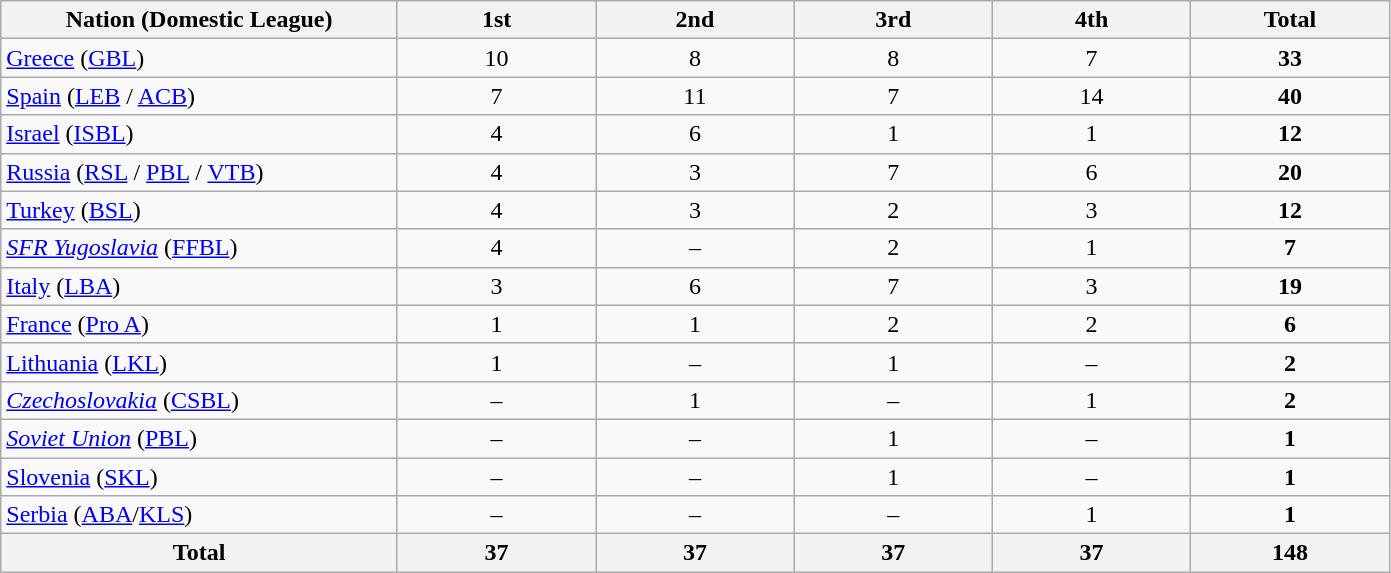<table class="wikitable sortable" style="text-align: center;">
<tr>
<th width=20%>Nation (Domestic League)</th>
<th width=10%>1st</th>
<th width=10%>2nd</th>
<th width=10%>3rd</th>
<th width=10%>4th</th>
<th width=10%>Total</th>
</tr>
<tr>
<td align=left> <a href='#'>Greece</a> (<a href='#'>GBL</a>)</td>
<td>10</td>
<td>8</td>
<td>8</td>
<td>7</td>
<td><strong>33</strong></td>
</tr>
<tr>
<td align=left> <a href='#'>Spain</a> (<a href='#'>LEB</a> / <a href='#'>ACB</a>)</td>
<td>7</td>
<td>11</td>
<td>7</td>
<td>14</td>
<td><strong>40</strong></td>
</tr>
<tr>
<td align="left"> <a href='#'>Israel</a> (<a href='#'>ISBL</a>)</td>
<td>4</td>
<td>6</td>
<td>1</td>
<td>1</td>
<td><strong>12</strong></td>
</tr>
<tr>
<td align="left"> <a href='#'>Russia</a> (<a href='#'>RSL</a> / <a href='#'>PBL</a> / <a href='#'>VTB</a>)</td>
<td>4</td>
<td>3</td>
<td>7</td>
<td>6</td>
<td><strong>20</strong></td>
</tr>
<tr>
<td align=left> <a href='#'>Turkey</a> (<a href='#'>BSL</a>)</td>
<td>4</td>
<td>3</td>
<td>2</td>
<td>3</td>
<td><strong>12</strong></td>
</tr>
<tr>
<td align=left> <em><a href='#'>SFR Yugoslavia</a></em> (<a href='#'>FFBL</a>)</td>
<td>4</td>
<td>–</td>
<td>2</td>
<td>1</td>
<td><strong>7</strong></td>
</tr>
<tr>
<td align=left> <a href='#'>Italy</a> (<a href='#'>LBA</a>)</td>
<td>3</td>
<td>6</td>
<td>7</td>
<td>3</td>
<td><strong>19</strong></td>
</tr>
<tr>
<td align=left> <a href='#'>France</a> (<a href='#'>Pro A</a>)</td>
<td>1</td>
<td>1</td>
<td>2</td>
<td>2</td>
<td><strong>6</strong></td>
</tr>
<tr>
<td align=left> <a href='#'>Lithuania</a> (<a href='#'>LKL</a>)</td>
<td>1</td>
<td>–</td>
<td>1</td>
<td>–</td>
<td><strong>2</strong></td>
</tr>
<tr>
<td align=left> <em><a href='#'>Czechoslovakia</a></em> (<a href='#'>CSBL</a>)</td>
<td>–</td>
<td>1</td>
<td>–</td>
<td>1</td>
<td><strong>2</strong></td>
</tr>
<tr>
<td align=left> <em><a href='#'>Soviet Union</a></em> (<a href='#'>PBL</a>)</td>
<td>–</td>
<td>–</td>
<td>1</td>
<td>–</td>
<td><strong>1</strong></td>
</tr>
<tr>
<td align=left> <a href='#'>Slovenia</a> (<a href='#'>SKL</a>)</td>
<td>–</td>
<td>–</td>
<td>1</td>
<td>–</td>
<td><strong>1</strong></td>
</tr>
<tr>
<td align=left> <a href='#'>Serbia</a> (<a href='#'>ABA</a>/<a href='#'>KLS</a>)</td>
<td>–</td>
<td>–</td>
<td>–</td>
<td>1</td>
<td><strong>1</strong></td>
</tr>
<tr>
<th>Total</th>
<th>37</th>
<th>37</th>
<th>37</th>
<th>37</th>
<th>148</th>
</tr>
</table>
